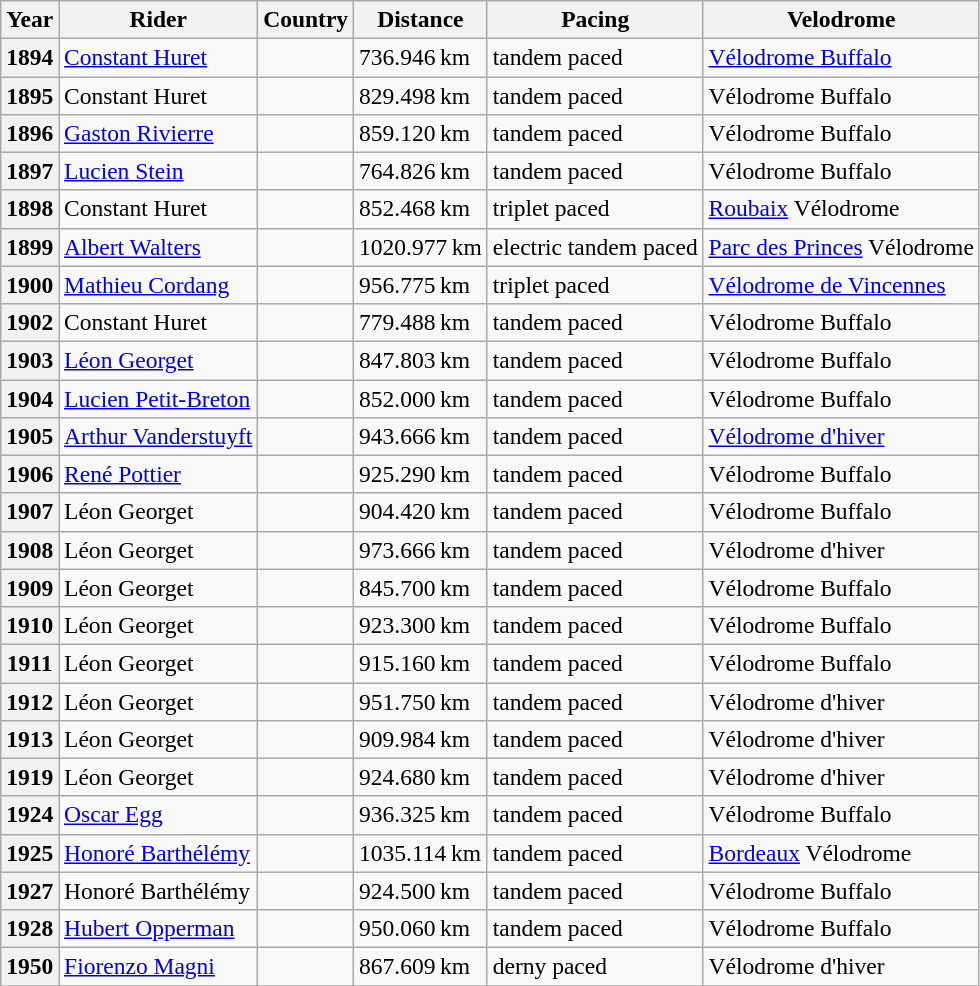<table class="wikitable" style="font-size:98%;">
<tr>
<th>Year</th>
<th>Rider</th>
<th>Country</th>
<th>Distance</th>
<th>Pacing</th>
<th>Velodrome</th>
</tr>
<tr>
<th>1894</th>
<td><a href='#'>Constant Huret</a></td>
<td></td>
<td>736.946 km</td>
<td>tandem paced</td>
<td><a href='#'>Vélodrome Buffalo</a></td>
</tr>
<tr>
<th>1895</th>
<td>Constant Huret</td>
<td></td>
<td>829.498 km</td>
<td>tandem paced</td>
<td>Vélodrome Buffalo</td>
</tr>
<tr>
<th>1896</th>
<td><a href='#'>Gaston Rivierre</a></td>
<td></td>
<td>859.120 km</td>
<td>tandem paced</td>
<td>Vélodrome Buffalo</td>
</tr>
<tr>
<th>1897</th>
<td><a href='#'>Lucien Stein</a></td>
<td></td>
<td>764.826 km</td>
<td>tandem paced</td>
<td>Vélodrome Buffalo</td>
</tr>
<tr>
<th>1898</th>
<td>Constant Huret</td>
<td></td>
<td>852.468 km</td>
<td>triplet paced</td>
<td><a href='#'>Roubaix</a> Vélodrome</td>
</tr>
<tr>
<th>1899</th>
<td><a href='#'>Albert Walters</a></td>
<td></td>
<td>1020.977 km</td>
<td>electric tandem paced</td>
<td><a href='#'>Parc des Princes</a> Vélodrome</td>
</tr>
<tr>
<th>1900</th>
<td><a href='#'>Mathieu Cordang</a></td>
<td></td>
<td>956.775 km</td>
<td>triplet paced</td>
<td><a href='#'>Vélodrome de Vincennes</a></td>
</tr>
<tr>
<th>1902</th>
<td>Constant Huret</td>
<td></td>
<td>779.488 km</td>
<td>tandem paced</td>
<td>Vélodrome Buffalo</td>
</tr>
<tr>
<th>1903</th>
<td><a href='#'>Léon Georget</a></td>
<td></td>
<td>847.803 km</td>
<td>tandem paced</td>
<td>Vélodrome Buffalo</td>
</tr>
<tr>
<th>1904</th>
<td><a href='#'>Lucien Petit-Breton</a></td>
<td></td>
<td>852.000 km</td>
<td>tandem paced</td>
<td>Vélodrome Buffalo</td>
</tr>
<tr>
<th>1905</th>
<td><a href='#'>Arthur Vanderstuyft</a></td>
<td></td>
<td>943.666 km</td>
<td>tandem paced</td>
<td><a href='#'>Vélodrome d'hiver</a></td>
</tr>
<tr>
<th>1906</th>
<td><a href='#'>René Pottier</a></td>
<td></td>
<td>925.290 km</td>
<td>tandem paced</td>
<td>Vélodrome Buffalo</td>
</tr>
<tr>
<th>1907</th>
<td>Léon Georget</td>
<td></td>
<td>904.420 km</td>
<td>tandem paced</td>
<td>Vélodrome Buffalo</td>
</tr>
<tr>
<th>1908</th>
<td>Léon Georget</td>
<td></td>
<td>973.666 km</td>
<td>tandem paced</td>
<td>Vélodrome d'hiver</td>
</tr>
<tr>
<th>1909</th>
<td>Léon Georget</td>
<td></td>
<td>845.700 km</td>
<td>tandem paced</td>
<td>Vélodrome Buffalo</td>
</tr>
<tr>
<th>1910</th>
<td>Léon Georget</td>
<td></td>
<td>923.300 km</td>
<td>tandem paced</td>
<td>Vélodrome Buffalo</td>
</tr>
<tr>
<th>1911</th>
<td>Léon Georget</td>
<td></td>
<td>915.160 km</td>
<td>tandem paced</td>
<td>Vélodrome Buffalo</td>
</tr>
<tr>
<th>1912</th>
<td>Léon Georget</td>
<td></td>
<td>951.750 km</td>
<td>tandem paced</td>
<td>Vélodrome d'hiver</td>
</tr>
<tr>
<th>1913</th>
<td>Léon Georget</td>
<td></td>
<td>909.984 km</td>
<td>tandem paced</td>
<td>Vélodrome d'hiver</td>
</tr>
<tr>
<th>1919</th>
<td>Léon Georget</td>
<td></td>
<td>924.680 km</td>
<td>tandem paced</td>
<td>Vélodrome d'hiver</td>
</tr>
<tr>
<th>1924</th>
<td><a href='#'>Oscar Egg</a></td>
<td></td>
<td>936.325 km</td>
<td>tandem paced</td>
<td>Vélodrome Buffalo</td>
</tr>
<tr>
<th>1925</th>
<td><a href='#'>Honoré Barthélémy</a></td>
<td></td>
<td>1035.114 km</td>
<td>tandem paced</td>
<td><a href='#'>Bordeaux</a> Vélodrome</td>
</tr>
<tr>
<th>1927</th>
<td>Honoré Barthélémy</td>
<td></td>
<td>924.500 km</td>
<td>tandem paced</td>
<td>Vélodrome Buffalo</td>
</tr>
<tr>
<th>1928</th>
<td><a href='#'>Hubert Opperman</a></td>
<td></td>
<td>950.060 km</td>
<td>tandem paced</td>
<td>Vélodrome Buffalo</td>
</tr>
<tr>
<th>1950</th>
<td><a href='#'>Fiorenzo Magni</a></td>
<td></td>
<td>867.609 km</td>
<td>derny paced</td>
<td>Vélodrome d'hiver</td>
</tr>
<tr>
</tr>
</table>
